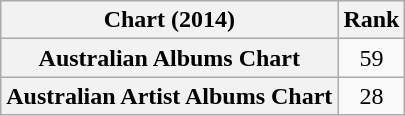<table class="wikitable sortable plainrowheaders" style="text-align:center">
<tr>
<th scope="col">Chart (2014)</th>
<th scope="col">Rank</th>
</tr>
<tr>
<th scope="row">Australian Albums Chart</th>
<td>59</td>
</tr>
<tr>
<th scope="row">Australian Artist Albums Chart</th>
<td>28</td>
</tr>
</table>
